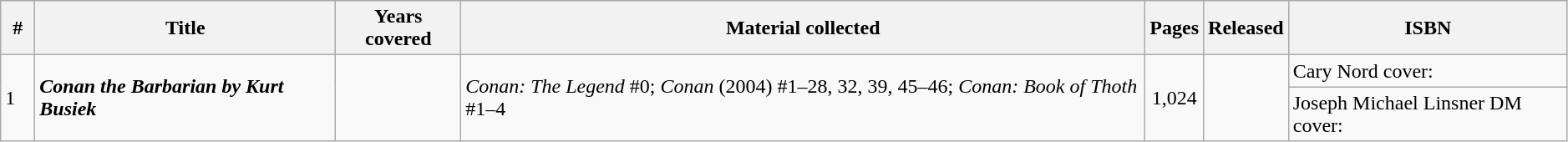<table class="wikitable sortable" width=99%>
<tr>
<th class="unsortable" width=20px>#</th>
<th>Title</th>
<th>Years covered</th>
<th class="unsortable">Material collected</th>
<th>Pages</th>
<th>Released</th>
<th class="unsortable">ISBN</th>
</tr>
<tr>
<td rowspan=2>1</td>
<td rowspan=2><strong><em>Conan the Barbarian by Kurt Busiek</em></strong></td>
<td rowspan=2></td>
<td rowspan=2><em>Conan: The Legend</em> #0; <em>Conan</em> (2004) #1–28, 32, 39, 45–46; <em>Conan: Book of Thoth</em> #1–4</td>
<td style="text-align: center;" rowspan=2>1,024</td>
<td rowspan=2></td>
<td>Cary Nord cover: </td>
</tr>
<tr>
<td>Joseph Michael Linsner DM cover: </td>
</tr>
</table>
